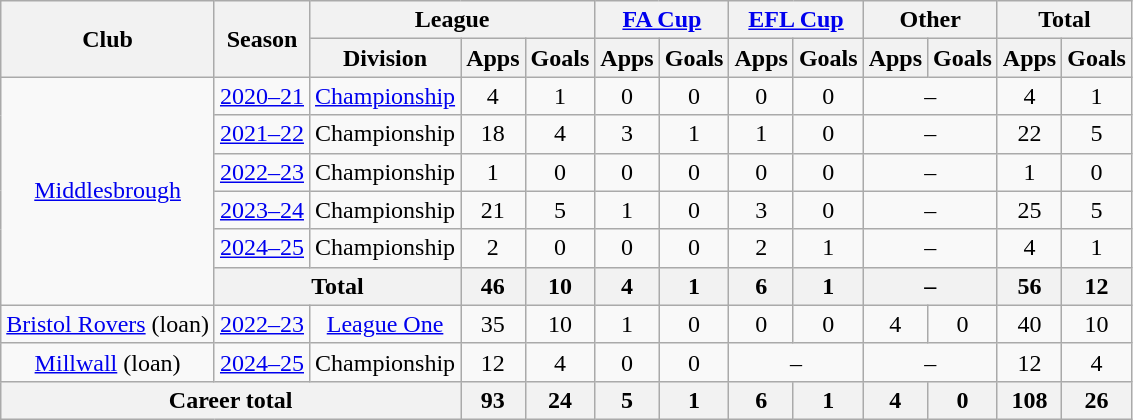<table class="wikitable" style="text-align: center">
<tr>
<th rowspan="2">Club</th>
<th rowspan="2">Season</th>
<th colspan="3">League</th>
<th colspan="2"><a href='#'>FA Cup</a></th>
<th colspan="2"><a href='#'>EFL Cup</a></th>
<th colspan="2">Other</th>
<th colspan="2">Total</th>
</tr>
<tr>
<th>Division</th>
<th>Apps</th>
<th>Goals</th>
<th>Apps</th>
<th>Goals</th>
<th>Apps</th>
<th>Goals</th>
<th>Apps</th>
<th>Goals</th>
<th>Apps</th>
<th>Goals</th>
</tr>
<tr>
<td rowspan="6"><a href='#'>Middlesbrough</a></td>
<td><a href='#'>2020–21</a></td>
<td><a href='#'>Championship</a></td>
<td>4</td>
<td>1</td>
<td>0</td>
<td>0</td>
<td>0</td>
<td>0</td>
<td colspan="2">–</td>
<td>4</td>
<td>1</td>
</tr>
<tr>
<td><a href='#'>2021–22</a></td>
<td>Championship</td>
<td>18</td>
<td>4</td>
<td>3</td>
<td>1</td>
<td>1</td>
<td>0</td>
<td colspan="2">–</td>
<td>22</td>
<td>5</td>
</tr>
<tr>
<td><a href='#'>2022–23</a></td>
<td>Championship</td>
<td>1</td>
<td>0</td>
<td>0</td>
<td>0</td>
<td>0</td>
<td>0</td>
<td colspan="2">–</td>
<td>1</td>
<td>0</td>
</tr>
<tr>
<td><a href='#'>2023–24</a></td>
<td>Championship</td>
<td>21</td>
<td>5</td>
<td>1</td>
<td>0</td>
<td>3</td>
<td>0</td>
<td colspan="2">–</td>
<td>25</td>
<td>5</td>
</tr>
<tr>
<td><a href='#'>2024–25</a></td>
<td>Championship</td>
<td>2</td>
<td>0</td>
<td>0</td>
<td>0</td>
<td>2</td>
<td>1</td>
<td colspan="2">–</td>
<td>4</td>
<td>1</td>
</tr>
<tr>
<th colspan="2">Total</th>
<th>46</th>
<th>10</th>
<th>4</th>
<th>1</th>
<th>6</th>
<th>1</th>
<th colspan="2">–</th>
<th>56</th>
<th>12</th>
</tr>
<tr>
<td><a href='#'>Bristol Rovers</a> (loan)</td>
<td><a href='#'>2022–23</a></td>
<td><a href='#'>League One</a></td>
<td>35</td>
<td>10</td>
<td>1</td>
<td>0</td>
<td>0</td>
<td>0</td>
<td>4</td>
<td>0</td>
<td>40</td>
<td>10</td>
</tr>
<tr>
<td><a href='#'>Millwall</a> (loan)</td>
<td><a href='#'>2024–25</a></td>
<td>Championship</td>
<td>12</td>
<td>4</td>
<td>0</td>
<td>0</td>
<td colspan="2">–</td>
<td colspan="2">–</td>
<td>12</td>
<td>4</td>
</tr>
<tr>
<th colspan="3">Career total</th>
<th>93</th>
<th>24</th>
<th>5</th>
<th>1</th>
<th>6</th>
<th>1</th>
<th>4</th>
<th>0</th>
<th>108</th>
<th>26</th>
</tr>
</table>
